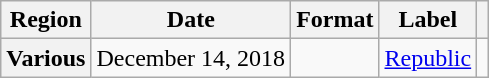<table class="wikitable plainrowheaders">
<tr>
<th scope="col">Region</th>
<th scope="col">Date</th>
<th scope="col">Format</th>
<th scope="col">Label</th>
<th scope="col"></th>
</tr>
<tr>
<th scope="row">Various</th>
<td>December 14, 2018</td>
<td></td>
<td><a href='#'>Republic</a></td>
<td align="center"></td>
</tr>
</table>
